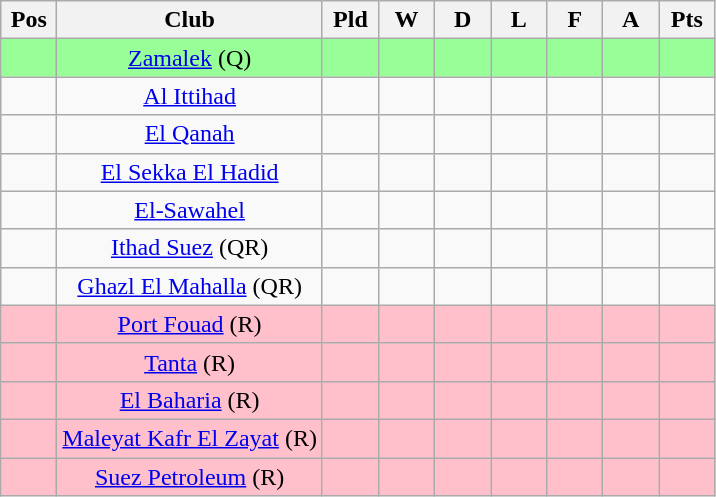<table class="wikitable sortable" bgcolor="#f7f8ff">
<tr>
<th width=30>Pos</th>
<th>Club</th>
<th width=30>Pld</th>
<th width=30>W</th>
<th width=30>D</th>
<th width=30>L</th>
<th width=30>F</th>
<th width=30>A</th>
<th width=30>Pts</th>
</tr>
<tr bgcolor="#98FF98" align="center">
<td></td>
<td><a href='#'>Zamalek</a> (Q)</td>
<td></td>
<td></td>
<td></td>
<td></td>
<td></td>
<td></td>
<td></td>
</tr>
<tr align="center">
<td></td>
<td><a href='#'>Al Ittihad</a></td>
<td></td>
<td></td>
<td></td>
<td></td>
<td></td>
<td></td>
<td></td>
</tr>
<tr align="center">
<td></td>
<td><a href='#'>El Qanah</a></td>
<td></td>
<td></td>
<td></td>
<td></td>
<td></td>
<td></td>
<td></td>
</tr>
<tr align="center">
<td></td>
<td><a href='#'>El Sekka El Hadid</a></td>
<td></td>
<td></td>
<td></td>
<td></td>
<td></td>
<td></td>
<td></td>
</tr>
<tr align="center">
<td></td>
<td><a href='#'>El-Sawahel</a></td>
<td></td>
<td></td>
<td></td>
<td></td>
<td></td>
<td></td>
<td></td>
</tr>
<tr align="center">
<td></td>
<td><a href='#'>Ithad Suez</a> (QR)</td>
<td></td>
<td></td>
<td></td>
<td></td>
<td></td>
<td></td>
<td></td>
</tr>
<tr align="center">
<td></td>
<td><a href='#'>Ghazl El Mahalla</a> (QR)</td>
<td></td>
<td></td>
<td></td>
<td></td>
<td></td>
<td></td>
<td></td>
</tr>
<tr bgcolor="#FFC0CB" align="center">
<td></td>
<td><a href='#'>Port Fouad</a> (R)</td>
<td></td>
<td></td>
<td></td>
<td></td>
<td></td>
<td></td>
<td></td>
</tr>
<tr bgcolor="#FFC0CB" align="center">
<td></td>
<td><a href='#'>Tanta</a> (R)</td>
<td></td>
<td></td>
<td></td>
<td></td>
<td></td>
<td></td>
<td></td>
</tr>
<tr bgcolor="#FFC0CB" align="center">
<td></td>
<td><a href='#'>El Baharia</a>  (R)</td>
<td></td>
<td></td>
<td></td>
<td></td>
<td></td>
<td></td>
<td></td>
</tr>
<tr bgcolor="#FFC0CB" align="center">
<td></td>
<td><a href='#'>Maleyat Kafr El Zayat</a> (R)</td>
<td></td>
<td></td>
<td></td>
<td></td>
<td></td>
<td></td>
<td></td>
</tr>
<tr bgcolor="#FFC0CB" align="center">
<td></td>
<td><a href='#'>Suez Petroleum</a> (R)</td>
<td></td>
<td></td>
<td></td>
<td></td>
<td></td>
<td></td>
<td></td>
</tr>
</table>
